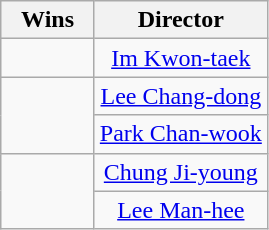<table class="wikitable" style="text-align:center;">
<tr>
<th scope="col" width="55">Wins</th>
<th scope="col" align="center">Director</th>
</tr>
<tr>
<td></td>
<td><a href='#'>Im Kwon-taek</a></td>
</tr>
<tr>
<td rowspan="2"></td>
<td><a href='#'>Lee Chang-dong</a></td>
</tr>
<tr>
<td><a href='#'>Park Chan-wook</a></td>
</tr>
<tr>
<td rowspan="2"></td>
<td><a href='#'>Chung Ji-young</a></td>
</tr>
<tr>
<td><a href='#'>Lee Man-hee</a></td>
</tr>
</table>
